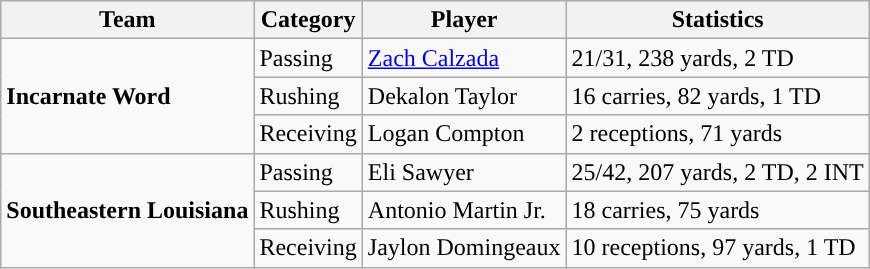<table class="wikitable" style="float: right;">
<tr>
<th>Team</th>
<th>Category</th>
<th>Player</th>
<th>Statistics</th>
</tr>
<tr>
<td rowspan=3><strong>Incarnate Word</strong></td>
<td>Passing</td>
<td><a href='#'>Zach Calzada</a></td>
<td>21/31, 238 yards, 2 TD</td>
</tr>
<tr>
<td>Rushing</td>
<td>Dekalon Taylor</td>
<td>16 carries, 82 yards, 1 TD</td>
</tr>
<tr>
<td>Receiving</td>
<td>Logan Compton</td>
<td>2 receptions, 71 yards</td>
</tr>
<tr>
<td rowspan=3><strong>Southeastern Louisiana</strong></td>
<td>Passing</td>
<td>Eli Sawyer</td>
<td>25/42, 207 yards, 2 TD, 2 INT</td>
</tr>
<tr>
<td>Rushing</td>
<td>Antonio Martin Jr.</td>
<td>18 carries, 75 yards</td>
</tr>
<tr>
<td>Receiving</td>
<td>Jaylon Domingeaux</td>
<td>10 receptions, 97 yards, 1 TD</td>
</tr>
</table>
